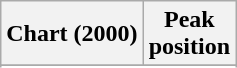<table class="wikitable sortable plainrowheaders">
<tr>
<th scope="col">Chart (2000)</th>
<th scope="col">Peak<br>position</th>
</tr>
<tr>
</tr>
<tr>
</tr>
</table>
